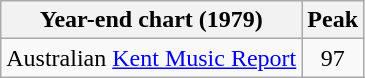<table class="wikitable sortable">
<tr>
<th>Year-end chart (1979)</th>
<th>Peak</th>
</tr>
<tr>
<td>Australian <a href='#'>Kent Music Report</a></td>
<td align="center">97</td>
</tr>
</table>
